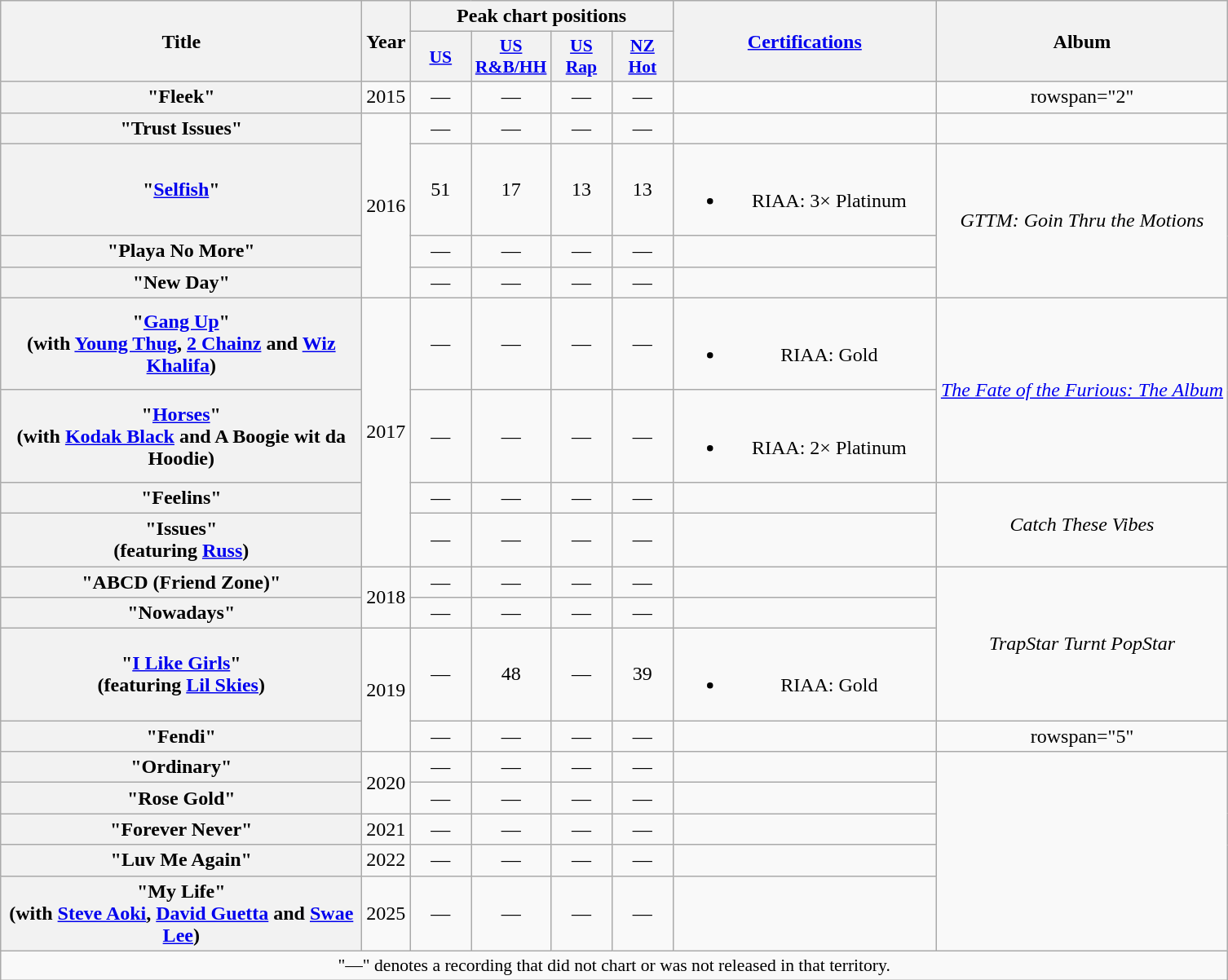<table class="wikitable plainrowheaders" style="text-align:center;">
<tr>
<th scope="col" rowspan="2" style="width:18em;">Title</th>
<th scope="col" rowspan="2">Year</th>
<th scope="col" colspan="4">Peak chart positions</th>
<th scope="col" rowspan="2" style="width:13em;"><a href='#'>Certifications</a></th>
<th scope="col" rowspan="2">Album</th>
</tr>
<tr>
<th scope="col" style="width:3em;font-size:90%;"><a href='#'>US</a><br></th>
<th scope="col" style="width:3em;font-size:90%;"><a href='#'>US R&B/HH</a><br></th>
<th scope="col" style="width:3em;font-size:90%;"><a href='#'>US Rap</a><br></th>
<th scope="col" style="width:3em;font-size:90%;"><a href='#'>NZ<br>Hot</a><br></th>
</tr>
<tr>
<th scope="row">"Fleek"</th>
<td>2015</td>
<td>—</td>
<td>—</td>
<td>—</td>
<td>—</td>
<td></td>
<td>rowspan="2" </td>
</tr>
<tr>
<th scope="row">"Trust Issues"<br></th>
<td rowspan="4">2016</td>
<td>—</td>
<td>—</td>
<td>—</td>
<td>—</td>
<td></td>
</tr>
<tr>
<th scope="row">"<a href='#'>Selfish</a>"</th>
<td>51</td>
<td>17</td>
<td>13</td>
<td>13<br></td>
<td><br><ul><li>RIAA: 3× Platinum</li></ul></td>
<td rowspan="3"><em>GTTM: Goin Thru the Motions</em></td>
</tr>
<tr>
<th scope="row">"Playa No More"<br></th>
<td>—</td>
<td>—</td>
<td>—</td>
<td>—</td>
<td></td>
</tr>
<tr>
<th scope="row">"New Day"</th>
<td>—</td>
<td>—</td>
<td>—</td>
<td>—</td>
<td></td>
</tr>
<tr>
<th scope="row">"<a href='#'>Gang Up</a>"<br><span>(with <a href='#'>Young Thug</a>, <a href='#'>2 Chainz</a> and <a href='#'>Wiz Khalifa</a>)</span></th>
<td rowspan="4">2017</td>
<td>—</td>
<td>—</td>
<td>—</td>
<td>—</td>
<td><br><ul><li>RIAA: Gold</li></ul></td>
<td rowspan="2"><em><a href='#'>The Fate of the Furious: The Album</a></em></td>
</tr>
<tr>
<th scope="row">"<a href='#'>Horses</a>"<br><span>(with <a href='#'>Kodak Black</a> and A Boogie wit da Hoodie)</span></th>
<td>—</td>
<td>—</td>
<td>—</td>
<td>—</td>
<td><br><ul><li>RIAA: 2× Platinum</li></ul></td>
</tr>
<tr>
<th scope="row">"Feelins"</th>
<td>—</td>
<td>—</td>
<td>—</td>
<td>—</td>
<td></td>
<td rowspan="2"><em>Catch These Vibes</em></td>
</tr>
<tr>
<th scope="row">"Issues"<br><span>(featuring <a href='#'>Russ</a>)</span></th>
<td>—</td>
<td>—</td>
<td>—</td>
<td>—</td>
<td></td>
</tr>
<tr>
<th scope="row">"ABCD (Friend Zone)"</th>
<td rowspan="2">2018</td>
<td>—</td>
<td>—</td>
<td>—</td>
<td>—</td>
<td></td>
<td rowspan="3"><em>TrapStar Turnt PopStar</em></td>
</tr>
<tr>
<th scope="row">"Nowadays"</th>
<td>—</td>
<td>—</td>
<td>—</td>
<td>—</td>
<td></td>
</tr>
<tr>
<th scope="row">"<a href='#'>I Like Girls</a>"<br><span>(featuring <a href='#'>Lil Skies</a>)</span></th>
<td rowspan="2">2019</td>
<td>—</td>
<td>48</td>
<td>—</td>
<td>39</td>
<td><br><ul><li>RIAA: Gold</li></ul></td>
</tr>
<tr>
<th scope="row">"Fendi"<br></th>
<td>—</td>
<td>—</td>
<td>—</td>
<td>—</td>
<td></td>
<td>rowspan="5" </td>
</tr>
<tr>
<th scope="row">"Ordinary"<br></th>
<td rowspan="2">2020</td>
<td>—</td>
<td>—</td>
<td>—</td>
<td>—</td>
<td></td>
</tr>
<tr>
<th scope="row">"Rose Gold"<br></th>
<td>—</td>
<td>—</td>
<td>—</td>
<td>—</td>
<td></td>
</tr>
<tr>
<th scope="row">"Forever Never"<br></th>
<td rowspan="1">2021</td>
<td>—</td>
<td>—</td>
<td>—</td>
<td>—</td>
<td></td>
</tr>
<tr>
<th scope="row">"Luv Me Again"</th>
<td rowspan="1">2022</td>
<td>—</td>
<td>—</td>
<td>—</td>
<td>—</td>
<td></td>
</tr>
<tr>
<th scope="row">"My Life"<br><span>(with <a href='#'>Steve Aoki</a>, <a href='#'>David Guetta</a> and <a href='#'>Swae Lee</a>)</span></th>
<td>2025</td>
<td>—</td>
<td>—</td>
<td>—</td>
<td>—</td>
<td></td>
</tr>
<tr>
<td colspan="10" style="font-size:90%">"—" denotes a recording that did not chart or was not released in that territory.</td>
</tr>
</table>
